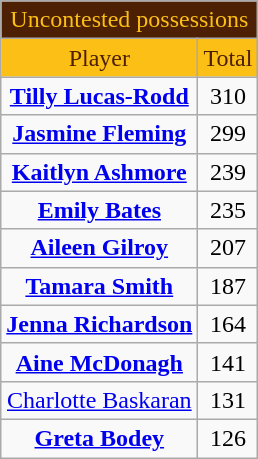<table class="wikitable" style="text-align:center;">
<tr>
<td colspan="2" style="text-align:center; background: #4D2004; color: #FBBF15">Uncontested possessions</td>
</tr>
<tr>
<td style="text-align:center; background: #FBBF15; color: #4D2004">Player</td>
<td style="text-align:center; background: #FBBF15; color: #4D2004">Total</td>
</tr>
<tr>
<td><strong><a href='#'>Tilly Lucas-Rodd</a></strong></td>
<td>310</td>
</tr>
<tr>
<td><strong><a href='#'>Jasmine Fleming</a></strong></td>
<td>299</td>
</tr>
<tr>
<td><strong><a href='#'>Kaitlyn Ashmore</a></strong></td>
<td>239</td>
</tr>
<tr>
<td><strong><a href='#'>Emily Bates</a></strong></td>
<td>235</td>
</tr>
<tr>
<td><strong><a href='#'>Aileen Gilroy</a></strong></td>
<td>207</td>
</tr>
<tr>
<td><strong><a href='#'>Tamara Smith</a></strong></td>
<td>187</td>
</tr>
<tr>
<td><strong><a href='#'>Jenna Richardson</a></strong></td>
<td>164</td>
</tr>
<tr>
<td><strong><a href='#'>Aine McDonagh</a></strong></td>
<td>141</td>
</tr>
<tr>
<td><a href='#'>Charlotte Baskaran</a></td>
<td>131</td>
</tr>
<tr>
<td><strong><a href='#'>Greta Bodey</a></strong></td>
<td>126</td>
</tr>
</table>
